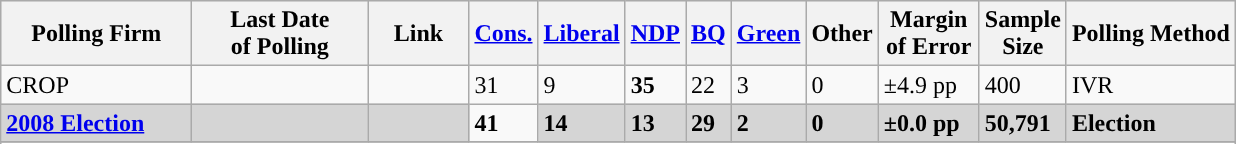<table class="wikitable sortable">
<tr style="background:#e9e9e9;">
<th style="width:120px">Polling Firm</th>
<th style="width:110px">Last Date<br>of Polling</th>
<th style="width:60px" class="unsortable">Link</th>
<th style="background-color:"><strong><a href='#'>Cons.</a></strong></th>
<th style="background-color:"><strong><a href='#'>Liberal</a></strong></th>
<th style="background-color:"><strong><a href='#'>NDP</a></strong></th>
<th style="background-color:"><strong><a href='#'>BQ</a></strong></th>
<th style="background-color:"><strong><a href='#'>Green</a></strong></th>
<th style="background-color:"><strong>Other</strong></th>
<th style="width:60px;" class=unsortable>Margin<br>of Error</th>
<th style="width:50px;" class=unsortable>Sample<br>Size</th>
<th class=unsortable>Polling Method</th>
</tr>
<tr>
<td>CROP</td>
<td></td>
<td></td>
<td>31</td>
<td>9</td>
<td><strong>35</strong></td>
<td>22</td>
<td>3</td>
<td>0</td>
<td>±4.9 pp</td>
<td>400</td>
<td>IVR</td>
</tr>
<tr>
<td style="background:#D5D5D5"><strong><a href='#'>2008 Election</a></strong></td>
<td style="background:#D5D5D5"><strong></strong></td>
<td style="background:#D5D5D5"></td>
<td><strong>41</strong></td>
<td style="background:#D5D5D5"><strong>14</strong></td>
<td style="background:#D5D5D5"><strong>13</strong></td>
<td style="background:#D5D5D5"><strong>29</strong></td>
<td style="background:#D5D5D5"><strong>2</strong></td>
<td style="background:#D5D5D5"><strong>0</strong></td>
<td style="background:#D5D5D5"><strong>±0.0 pp</strong></td>
<td style="background:#D5D5D5"><strong>50,791</strong></td>
<td style="background:#D5D5D5"><strong>Election</strong></td>
</tr>
<tr>
</tr>
<tr>
</tr>
</table>
